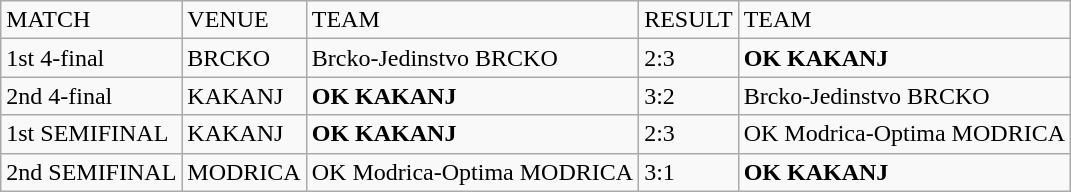<table class="wikitable">
<tr>
<td>MATCH</td>
<td>VENUE</td>
<td>TEAM</td>
<td>RESULT</td>
<td>TEAM</td>
</tr>
<tr>
<td>1st 4-final</td>
<td>BRCKO</td>
<td>Brcko-Jedinstvo BRCKO</td>
<td>2:3</td>
<td><strong>OK KAKANJ</strong></td>
</tr>
<tr>
<td>2nd 4-final</td>
<td>KAKANJ</td>
<td><strong>OK KAKANJ</strong></td>
<td>3:2</td>
<td>Brcko-Jedinstvo BRCKO</td>
</tr>
<tr>
<td>1st SEMIFINAL</td>
<td>KAKANJ</td>
<td><strong>OK KAKANJ</strong></td>
<td>2:3</td>
<td>OK Modrica-Optima MODRICA</td>
</tr>
<tr>
<td>2nd SEMIFINAL</td>
<td>MODRICA</td>
<td>OK Modrica-Optima MODRICA</td>
<td>3:1</td>
<td><strong>OK KAKANJ</strong></td>
</tr>
</table>
